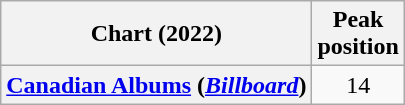<table class="wikitable plainrowheaders" style="text-align:center">
<tr>
<th scope="col">Chart (2022)</th>
<th scope="col">Peak<br>position</th>
</tr>
<tr>
<th scope="row"><a href='#'>Canadian Albums</a> (<em><a href='#'>Billboard</a></em>)</th>
<td>14</td>
</tr>
</table>
